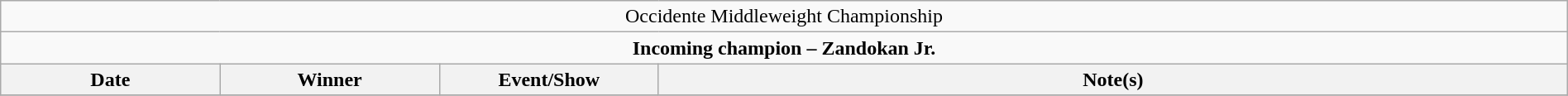<table class="wikitable" style="text-align:center; width:100%;">
<tr>
<td colspan="4" style="text-align: center;">Occidente Middleweight Championship</td>
</tr>
<tr>
<td colspan="4" style="text-align: center;"><strong>Incoming champion – Zandokan Jr.</strong></td>
</tr>
<tr>
<th width=14%>Date</th>
<th width=14%>Winner</th>
<th width=14%>Event/Show</th>
<th width=58%>Note(s)</th>
</tr>
<tr>
</tr>
</table>
